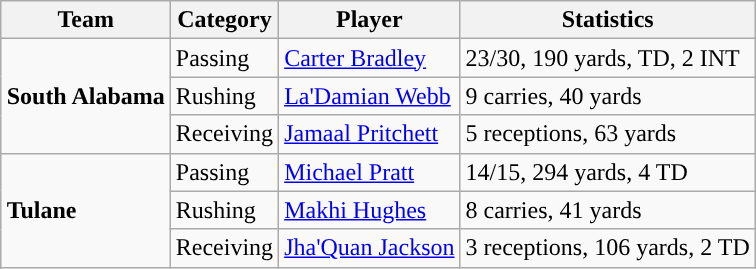<table class="wikitable" style="float: right;">
<tr>
<th>Team</th>
<th>Category</th>
<th>Player</th>
<th>Statistics</th>
</tr>
<tr>
<td rowspan=3><strong>South Alabama</strong></td>
<td>Passing</td>
<td><a href='#'>Carter Bradley</a></td>
<td>23/30, 190 yards, TD, 2 INT</td>
</tr>
<tr>
<td>Rushing</td>
<td><a href='#'>La'Damian Webb</a></td>
<td>9 carries, 40 yards</td>
</tr>
<tr>
<td>Receiving</td>
<td><a href='#'>Jamaal Pritchett</a></td>
<td>5 receptions, 63 yards</td>
</tr>
<tr>
<td rowspan=3><strong>Tulane</strong></td>
<td>Passing</td>
<td><a href='#'>Michael Pratt</a></td>
<td>14/15, 294 yards, 4 TD</td>
</tr>
<tr>
<td>Rushing</td>
<td><a href='#'>Makhi Hughes</a></td>
<td>8 carries, 41 yards</td>
</tr>
<tr>
<td>Receiving</td>
<td><a href='#'>Jha'Quan Jackson</a></td>
<td>3 receptions, 106 yards, 2 TD</td>
</tr>
</table>
